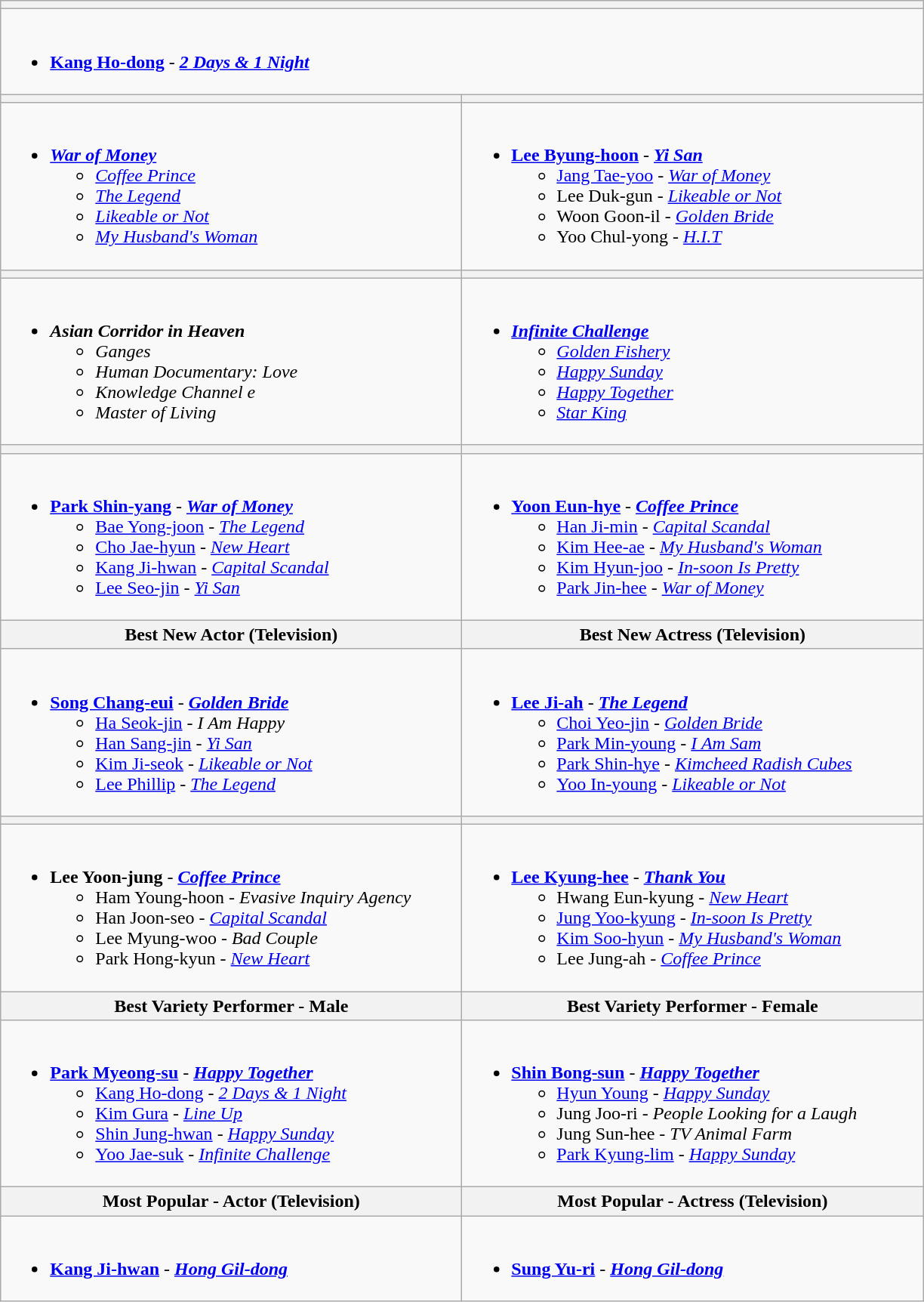<table class="wikitable">
<tr>
<th colspan="2"></th>
</tr>
<tr>
<td valign="top" colspan="2"><br><ul><li><strong><a href='#'>Kang Ho-dong</a></strong> - <strong><em><a href='#'>2 Days & 1 Night</a></em></strong></li></ul></td>
</tr>
<tr>
<th style="width:400px;"></th>
<th style="width:400px;"></th>
</tr>
<tr>
<td valign="top"><br><ul><li><strong><em><a href='#'>War of Money</a></em></strong><ul><li><em><a href='#'>Coffee Prince</a></em></li><li><em><a href='#'>The Legend</a></em></li><li><em><a href='#'>Likeable or Not</a></em></li><li><em><a href='#'>My Husband's Woman</a></em></li></ul></li></ul></td>
<td valign="top"><br><ul><li><strong><a href='#'>Lee Byung-hoon</a></strong> - <strong><em><a href='#'>Yi San</a></em></strong><ul><li><a href='#'>Jang Tae-yoo</a> - <em><a href='#'>War of Money</a></em></li><li>Lee Duk-gun - <em><a href='#'>Likeable or Not</a></em></li><li>Woon Goon-il  - <em><a href='#'>Golden Bride</a></em></li><li>Yoo Chul-yong - <em><a href='#'>H.I.T</a></em></li></ul></li></ul></td>
</tr>
<tr>
<th></th>
<th></th>
</tr>
<tr>
<td valign="top"><br><ul><li><strong><em>Asian Corridor in Heaven</em></strong><ul><li><em>Ganges</em></li><li><em>Human Documentary: Love</em></li><li><em>Knowledge Channel e</em></li><li><em>Master of Living</em></li></ul></li></ul></td>
<td valign="top"><br><ul><li><strong><em><a href='#'>Infinite Challenge</a></em></strong><ul><li><em><a href='#'>Golden Fishery</a></em></li><li><em><a href='#'>Happy Sunday</a></em></li><li><em><a href='#'>Happy Together</a></em></li><li><em><a href='#'>Star King</a></em></li></ul></li></ul></td>
</tr>
<tr>
<th></th>
<th></th>
</tr>
<tr>
<td valign="top"><br><ul><li><strong><a href='#'>Park Shin-yang</a></strong> - <strong><em><a href='#'>War of Money</a></em></strong><ul><li><a href='#'>Bae Yong-joon</a> - <em><a href='#'>The Legend</a></em></li><li><a href='#'>Cho Jae-hyun</a> - <em><a href='#'>New Heart</a></em></li><li><a href='#'>Kang Ji-hwan</a> - <em><a href='#'>Capital Scandal</a></em></li><li><a href='#'>Lee Seo-jin</a> - <em><a href='#'>Yi San</a></em></li></ul></li></ul></td>
<td valign="top"><br><ul><li><strong><a href='#'>Yoon Eun-hye</a></strong> - <strong><em><a href='#'>Coffee Prince</a></em></strong><ul><li><a href='#'>Han Ji-min</a> - <em><a href='#'>Capital Scandal</a></em></li><li><a href='#'>Kim Hee-ae</a> - <em><a href='#'>My Husband's Woman</a></em></li><li><a href='#'>Kim Hyun-joo</a> - <em><a href='#'>In-soon Is Pretty</a></em></li><li><a href='#'>Park Jin-hee</a> - <em><a href='#'>War of Money</a></em></li></ul></li></ul></td>
</tr>
<tr>
<th>Best New Actor (Television)</th>
<th>Best New Actress (Television)</th>
</tr>
<tr>
<td valign="top"><br><ul><li><strong><a href='#'>Song Chang-eui</a></strong> - <strong><em><a href='#'>Golden Bride</a></em></strong><ul><li><a href='#'>Ha Seok-jin</a> - <em>I Am Happy</em></li><li><a href='#'>Han Sang-jin</a> - <em><a href='#'>Yi San</a></em></li><li><a href='#'>Kim Ji-seok</a> - <em><a href='#'>Likeable or Not</a></em></li><li><a href='#'>Lee Phillip</a> - <em><a href='#'>The Legend</a></em></li></ul></li></ul></td>
<td valign="top"><br><ul><li><strong><a href='#'>Lee Ji-ah</a></strong> - <strong><em><a href='#'>The Legend</a></em></strong><ul><li><a href='#'>Choi Yeo-jin</a> - <em><a href='#'>Golden Bride</a></em></li><li><a href='#'>Park Min-young</a> - <em><a href='#'>I Am Sam</a></em></li><li><a href='#'>Park Shin-hye</a> - <em><a href='#'>Kimcheed Radish Cubes</a></em></li><li><a href='#'>Yoo In-young</a> - <em><a href='#'>Likeable or Not</a></em></li></ul></li></ul></td>
</tr>
<tr>
<th></th>
<th></th>
</tr>
<tr>
<td valign="top"><br><ul><li><strong>Lee Yoon-jung</strong> - <strong><em><a href='#'>Coffee Prince</a></em></strong><ul><li>Ham Young-hoon - <em>Evasive Inquiry Agency</em></li><li>Han Joon-seo - <em><a href='#'>Capital Scandal</a></em></li><li>Lee Myung-woo - <em>Bad Couple</em></li><li>Park Hong-kyun - <em><a href='#'>New Heart</a></em></li></ul></li></ul></td>
<td valign="top"><br><ul><li><strong><a href='#'>Lee Kyung-hee</a></strong> - <strong><em><a href='#'>Thank You</a></em></strong><ul><li>Hwang Eun-kyung - <em><a href='#'>New Heart</a></em></li><li><a href='#'>Jung Yoo-kyung</a> - <em><a href='#'>In-soon Is Pretty</a></em></li><li><a href='#'>Kim Soo-hyun</a> - <em><a href='#'>My Husband's Woman</a></em></li><li>Lee Jung-ah - <em><a href='#'>Coffee Prince</a></em></li></ul></li></ul></td>
</tr>
<tr>
<th>Best Variety Performer - Male</th>
<th>Best Variety Performer - Female</th>
</tr>
<tr>
<td valign="top"><br><ul><li><strong><a href='#'>Park Myeong-su</a></strong> - <strong><em><a href='#'>Happy Together</a></em></strong><ul><li><a href='#'>Kang Ho-dong</a> - <em><a href='#'>2 Days & 1 Night</a></em></li><li><a href='#'>Kim Gura</a> - <em><a href='#'>Line Up</a></em></li><li><a href='#'>Shin Jung-hwan</a> - <em><a href='#'>Happy Sunday</a></em></li><li><a href='#'>Yoo Jae-suk</a> - <em><a href='#'>Infinite Challenge</a></em></li></ul></li></ul></td>
<td valign="top"><br><ul><li><strong><a href='#'>Shin Bong-sun</a></strong> - <strong><em><a href='#'>Happy Together</a></em></strong><ul><li><a href='#'>Hyun Young</a> - <em><a href='#'>Happy Sunday</a></em></li><li>Jung Joo-ri - <em>People Looking for a Laugh</em></li><li>Jung Sun-hee - <em>TV Animal Farm</em></li><li><a href='#'>Park Kyung-lim</a> - <em><a href='#'>Happy Sunday</a></em></li></ul></li></ul></td>
</tr>
<tr>
<th>Most Popular - Actor (Television)</th>
<th>Most Popular - Actress (Television)</th>
</tr>
<tr>
<td valign="top"><br><ul><li><strong><a href='#'>Kang Ji-hwan</a></strong> - <strong><em><a href='#'>Hong Gil-dong</a></em></strong></li></ul></td>
<td valign="top"><br><ul><li><strong><a href='#'>Sung Yu-ri</a></strong> - <strong><em><a href='#'>Hong Gil-dong</a></em></strong></li></ul></td>
</tr>
</table>
